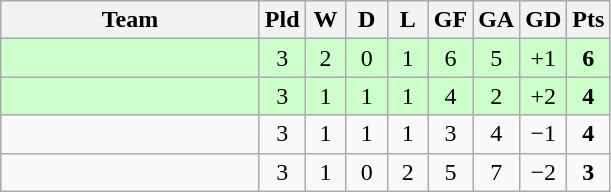<table class="wikitable" style="text-align: center;">
<tr>
<th width=165>Team</th>
<th width=20>Pld</th>
<th width=20>W</th>
<th width=20>D</th>
<th width=20>L</th>
<th width=20>GF</th>
<th width=20>GA</th>
<th width=20>GD</th>
<th width=20>Pts</th>
</tr>
<tr style="background:#cfc;">
<td align=left></td>
<td>3</td>
<td>2</td>
<td>0</td>
<td>1</td>
<td>6</td>
<td>5</td>
<td>+1</td>
<td><strong>6</strong></td>
</tr>
<tr style="background:#cfc;">
<td align=left></td>
<td>3</td>
<td>1</td>
<td>1</td>
<td>1</td>
<td>4</td>
<td>2</td>
<td>+2</td>
<td><strong>4</strong></td>
</tr>
<tr>
<td align=left></td>
<td>3</td>
<td>1</td>
<td>1</td>
<td>1</td>
<td>3</td>
<td>4</td>
<td>−1</td>
<td><strong>4</strong></td>
</tr>
<tr>
<td align=left></td>
<td>3</td>
<td>1</td>
<td>0</td>
<td>2</td>
<td>5</td>
<td>7</td>
<td>−2</td>
<td><strong>3</strong></td>
</tr>
</table>
